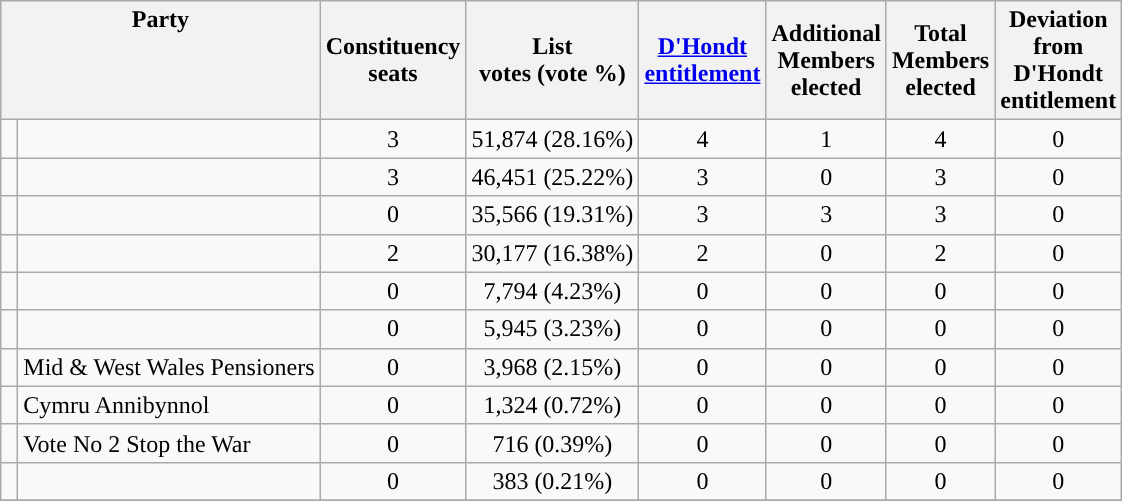<table class="wikitable" style="text-align:center">
<tr>
<th colspan="2" rowspan="1" align="center" valign="top">Party</th>
<th>Constituency<br>seats</th>
<th>List<br>votes (vote %)</th>
<th><a href='#'>D'Hondt<br>entitlement</a></th>
<th>Additional<br>Members<br>elected</th>
<th>Total<br>Members<br>elected</th>
<th>Deviation<br>from<br>D'Hondt<br>entitlement</th>
</tr>
<tr>
<td style="width: 4px"></td>
<td style="text-align: left;" scope="row"><strong><a href='#'></a></strong></td>
<td>3</td>
<td>51,874 (28.16%)</td>
<td>4</td>
<td>1</td>
<td>4</td>
<td>0</td>
</tr>
<tr>
<td style="width: 4px"></td>
<td style="text-align: left;" scope="row"><strong><a href='#'></a></strong></td>
<td>3</td>
<td>46,451 (25.22%)</td>
<td>3</td>
<td>0</td>
<td>3</td>
<td>0</td>
</tr>
<tr>
<td style="width: 4px"></td>
<td style="text-align: left;" scope="row"><strong><a href='#'></a></strong></td>
<td>0</td>
<td>35,566 (19.31%)</td>
<td>3</td>
<td>3</td>
<td>3</td>
<td>0</td>
</tr>
<tr>
<td style="width: 4px"></td>
<td style="text-align: left;" scope="row"><strong><a href='#'></a></strong></td>
<td>2</td>
<td>30,177 (16.38%)</td>
<td>2</td>
<td>0</td>
<td>2</td>
<td>0</td>
</tr>
<tr>
<td style="width: 4px"></td>
<td style="text-align: left;" scope="row"><a href='#'></a></td>
<td>0</td>
<td>7,794 (4.23%)</td>
<td>0</td>
<td>0</td>
<td>0</td>
<td>0</td>
</tr>
<tr>
<td style="width: 4px"></td>
<td style="text-align: left;" scope="row"><a href='#'></a></td>
<td>0</td>
<td>5,945 (3.23%)</td>
<td>0</td>
<td>0</td>
<td>0</td>
<td>0</td>
</tr>
<tr>
<td></td>
<td style="text-align: left;" scope="row">Mid & West Wales Pensioners</td>
<td>0</td>
<td>3,968 (2.15%)</td>
<td>0</td>
<td>0</td>
<td>0</td>
<td>0</td>
</tr>
<tr>
<td></td>
<td style="text-align: left;" scope="row">Cymru Annibynnol</td>
<td>0</td>
<td>1,324 (0.72%)</td>
<td>0</td>
<td>0</td>
<td>0</td>
<td>0</td>
</tr>
<tr>
<td></td>
<td style="text-align: left;" scope="row">Vote No 2 Stop the War</td>
<td>0</td>
<td>716 (0.39%)</td>
<td>0</td>
<td>0</td>
<td>0</td>
<td>0</td>
</tr>
<tr>
<td style="width: 4px"></td>
<td style="text-align: left;" scope="row"><a href='#'></a></td>
<td>0</td>
<td>383 (0.21%)</td>
<td>0</td>
<td>0</td>
<td>0</td>
<td>0</td>
</tr>
<tr>
</tr>
</table>
